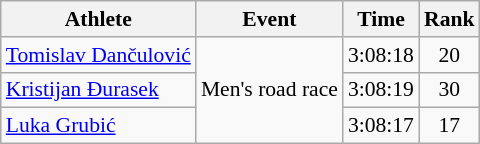<table class=wikitable style="font-size:90%">
<tr>
<th>Athlete</th>
<th>Event</th>
<th>Time</th>
<th>Rank</th>
</tr>
<tr align=center>
<td align=left><a href='#'>Tomislav Dančulović</a></td>
<td align=left rowspan=3>Men's road race</td>
<td>3:08:18</td>
<td>20</td>
</tr>
<tr align=center>
<td align=left><a href='#'>Kristijan Đurasek</a></td>
<td>3:08:19</td>
<td>30</td>
</tr>
<tr align=center>
<td align=left><a href='#'>Luka Grubić</a></td>
<td>3:08:17</td>
<td>17</td>
</tr>
</table>
